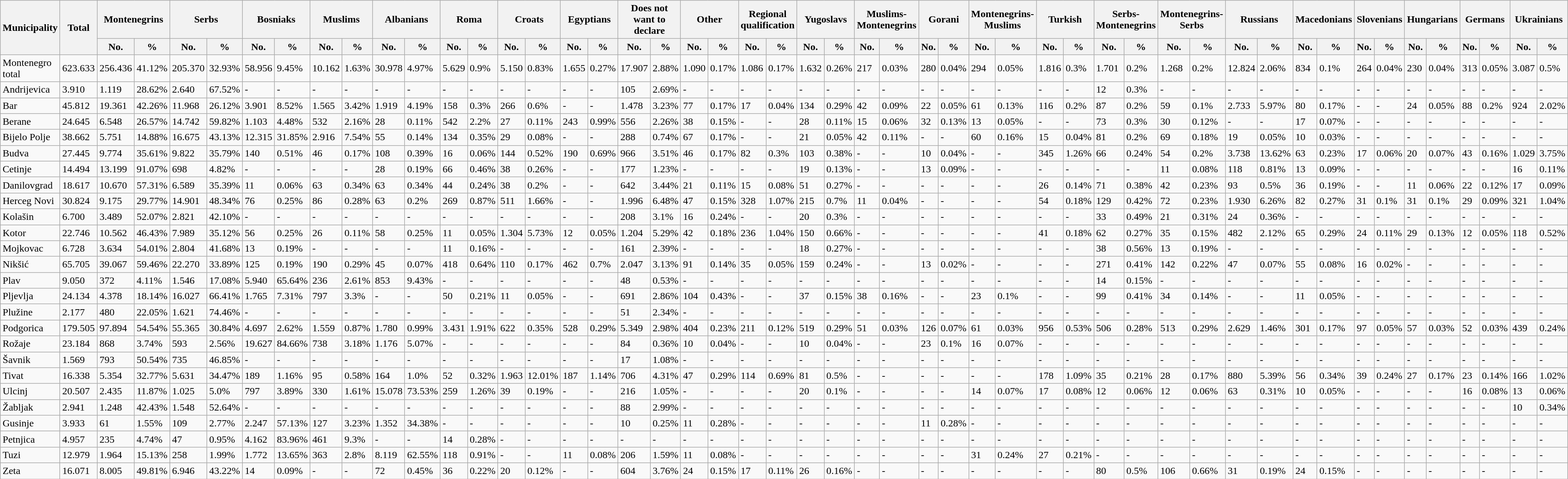<table class="wikitable sortable sort-under-center">
<tr>
<th rowspan=2>Municipality</th>
<th rowspan=2>Total</th>
<th colspan=2>Montenegrins</th>
<th colspan=2>Serbs</th>
<th colspan=2>Bosniaks</th>
<th colspan=2>Muslims</th>
<th colspan=2>Albanians</th>
<th colspan=2>Roma</th>
<th colspan=2>Croats</th>
<th colspan=2>Egyptians</th>
<th colspan=2>Does not want to declare</th>
<th colspan=2>Other</th>
<th colspan=2>Regional qualification</th>
<th colspan=2>Yugoslavs</th>
<th colspan=2>Muslims-Montenegrins</th>
<th colspan=2>Gorani</th>
<th colspan=2>Montenegrins-Muslims</th>
<th colspan=2>Turkish</th>
<th colspan=2>Serbs-Montenegrins</th>
<th colspan=2>Montenegrins-Serbs</th>
<th colspan=2>Russians</th>
<th colspan=2>Macedonians</th>
<th colspan=2>Slovenians</th>
<th colspan=2>Hungarians</th>
<th colspan=2>Germans</th>
<th colspan=2>Ukrainians</th>
</tr>
<tr>
<th>No.</th>
<th>%</th>
<th>No.</th>
<th>%</th>
<th>No.</th>
<th>%</th>
<th>No.</th>
<th>%</th>
<th>No.</th>
<th>%</th>
<th>No.</th>
<th>%</th>
<th>No.</th>
<th>%</th>
<th>No.</th>
<th>%</th>
<th>No.</th>
<th>%</th>
<th>No.</th>
<th>%</th>
<th>No.</th>
<th>%</th>
<th>No.</th>
<th>%</th>
<th>No.</th>
<th>%</th>
<th>No.</th>
<th>%</th>
<th>No.</th>
<th>%</th>
<th>No.</th>
<th>%</th>
<th>No.</th>
<th>%</th>
<th>No.</th>
<th>%</th>
<th>No.</th>
<th>%</th>
<th>No.</th>
<th>%</th>
<th>No.</th>
<th>%</th>
<th>No.</th>
<th>%</th>
<th>No.</th>
<th>%</th>
<th>No.</th>
<th>%</th>
</tr>
<tr>
<td>Montenegro total</td>
<td>623.633</td>
<td>256.436</td>
<td>41.12%</td>
<td>205.370</td>
<td>32.93%</td>
<td>58.956</td>
<td>9.45%</td>
<td>10.162</td>
<td>1.63%</td>
<td>30.978</td>
<td>4.97%</td>
<td>5.629</td>
<td>0.9%</td>
<td>5.150</td>
<td>0.83%</td>
<td>1.655</td>
<td>0.27%</td>
<td>17.907</td>
<td>2.88%</td>
<td>1.090</td>
<td>0.17%</td>
<td>1.086</td>
<td>0.17%</td>
<td>1.632</td>
<td>0.26%</td>
<td>217</td>
<td>0.03%</td>
<td>280</td>
<td>0.04%</td>
<td>294</td>
<td>0.05%</td>
<td>1.816</td>
<td>0.3%</td>
<td>1.701</td>
<td>0.2%</td>
<td>1.268</td>
<td>0.2%</td>
<td>12.824</td>
<td>2.06%</td>
<td>834</td>
<td>0.1%</td>
<td>264</td>
<td>0.04%</td>
<td>230</td>
<td>0.04%</td>
<td>313</td>
<td>0.05%</td>
<td>3.087</td>
<td>0.5%</td>
</tr>
<tr>
<td>Andrijevica</td>
<td>3.910</td>
<td>1.119</td>
<td>28.62%</td>
<td>2.640</td>
<td>67.52%</td>
<td>-</td>
<td>-</td>
<td>-</td>
<td>-</td>
<td>-</td>
<td>-</td>
<td>-</td>
<td>-</td>
<td>-</td>
<td>-</td>
<td>-</td>
<td>-</td>
<td>105</td>
<td>2.69%</td>
<td>-</td>
<td>-</td>
<td>-</td>
<td>-</td>
<td>-</td>
<td>-</td>
<td>-</td>
<td>-</td>
<td>-</td>
<td>-</td>
<td>-</td>
<td>-</td>
<td>-</td>
<td>-</td>
<td>12</td>
<td>0.3%</td>
<td>-</td>
<td>-</td>
<td>-</td>
<td>-</td>
<td>-</td>
<td>-</td>
<td>-</td>
<td>-</td>
<td>-</td>
<td>-</td>
<td>-</td>
<td>-</td>
<td>-</td>
<td>-</td>
</tr>
<tr>
<td>Bar</td>
<td>45.812</td>
<td>19.361</td>
<td>42.26%</td>
<td>11.968</td>
<td>26.12%</td>
<td>3.901</td>
<td>8.52%</td>
<td>1.565</td>
<td>3.42%</td>
<td>1.919</td>
<td>4.19%</td>
<td>158</td>
<td>0.3%</td>
<td>266</td>
<td>0.6%</td>
<td>-</td>
<td>-</td>
<td>1.478</td>
<td>3.23%</td>
<td>77</td>
<td>0.17%</td>
<td>17</td>
<td>0.04%</td>
<td>134</td>
<td>0.29%</td>
<td>42</td>
<td>0.09%</td>
<td>22</td>
<td>0.05%</td>
<td>61</td>
<td>0.13%</td>
<td>116</td>
<td>0.2%</td>
<td>87</td>
<td>0.2%</td>
<td>59</td>
<td>0.1%</td>
<td>2.733</td>
<td>5.97%</td>
<td>80</td>
<td>0.17%</td>
<td>-</td>
<td>-</td>
<td>24</td>
<td>0.05%</td>
<td>88</td>
<td>0.2%</td>
<td>924</td>
<td>2.02%</td>
</tr>
<tr>
<td>Berane</td>
<td>24.645</td>
<td>6.548</td>
<td>26.57%</td>
<td>14.742</td>
<td>59.82%</td>
<td>1.103</td>
<td>4.48%</td>
<td>532</td>
<td>2.16%</td>
<td>28</td>
<td>0.11%</td>
<td>542</td>
<td>2.2%</td>
<td>27</td>
<td>0.11%</td>
<td>243</td>
<td>0.99%</td>
<td>556</td>
<td>2.26%</td>
<td>38</td>
<td>0.15%</td>
<td>-</td>
<td>-</td>
<td>28</td>
<td>0.11%</td>
<td>15</td>
<td>0.06%</td>
<td>32</td>
<td>0.13%</td>
<td>13</td>
<td>0.05%</td>
<td>-</td>
<td>-</td>
<td>73</td>
<td>0.3%</td>
<td>30</td>
<td>0.12%</td>
<td>-</td>
<td>-</td>
<td>17</td>
<td>0.07%</td>
<td>-</td>
<td>-</td>
<td>-</td>
<td>-</td>
<td>-</td>
<td>-</td>
<td>-</td>
<td>-</td>
</tr>
<tr>
<td>Bijelo Polje</td>
<td>38.662</td>
<td>5.751</td>
<td>14.88%</td>
<td>16.675</td>
<td>43.13%</td>
<td>12.315</td>
<td>31.85%</td>
<td>2.916</td>
<td>7.54%</td>
<td>55</td>
<td>0.14%</td>
<td>134</td>
<td>0.35%</td>
<td>29</td>
<td>0.08%</td>
<td>-</td>
<td>-</td>
<td>288</td>
<td>0.74%</td>
<td>67</td>
<td>0.17%</td>
<td>-</td>
<td>-</td>
<td>21</td>
<td>0.05%</td>
<td>42</td>
<td>0.11%</td>
<td>-</td>
<td>-</td>
<td>60</td>
<td>0.16%</td>
<td>15</td>
<td>0.04%</td>
<td>81</td>
<td>0.2%</td>
<td>69</td>
<td>0.18%</td>
<td>19</td>
<td>0.05%</td>
<td>10</td>
<td>0.03%</td>
<td>-</td>
<td>-</td>
<td>-</td>
<td>-</td>
<td>-</td>
<td>-</td>
<td>-</td>
<td>-</td>
</tr>
<tr>
<td>Budva</td>
<td>27.445</td>
<td>9.774</td>
<td>35.61%</td>
<td>9.822</td>
<td>35.79%</td>
<td>140</td>
<td>0.51%</td>
<td>46</td>
<td>0.17%</td>
<td>108</td>
<td>0.39%</td>
<td>16</td>
<td>0.06%</td>
<td>144</td>
<td>0.52%</td>
<td>190</td>
<td>0.69%</td>
<td>966</td>
<td>3.51%</td>
<td>46</td>
<td>0.17%</td>
<td>82</td>
<td>0.3%</td>
<td>103</td>
<td>0.38%</td>
<td>-</td>
<td>-</td>
<td>10</td>
<td>0.04%</td>
<td>-</td>
<td>-</td>
<td>345</td>
<td>1.26%</td>
<td>66</td>
<td>0.24%</td>
<td>54</td>
<td>0.2%</td>
<td>3.738</td>
<td>13.62%</td>
<td>63</td>
<td>0.23%</td>
<td>17</td>
<td>0.06%</td>
<td>20</td>
<td>0.07%</td>
<td>43</td>
<td>0.16%</td>
<td>1.029</td>
<td>3.75%</td>
</tr>
<tr>
<td>Cetinje</td>
<td>14.494</td>
<td>13.199</td>
<td>91.07%</td>
<td>698</td>
<td>4.82%</td>
<td>-</td>
<td>-</td>
<td>-</td>
<td>-</td>
<td>28</td>
<td>0.19%</td>
<td>66</td>
<td>0.46%</td>
<td>38</td>
<td>0.26%</td>
<td>-</td>
<td>-</td>
<td>177</td>
<td>1.23%</td>
<td>-</td>
<td>-</td>
<td>-</td>
<td>-</td>
<td>19</td>
<td>0.13%</td>
<td>-</td>
<td>-</td>
<td>13</td>
<td>0.09%</td>
<td>-</td>
<td>-</td>
<td>-</td>
<td>-</td>
<td>-</td>
<td>-</td>
<td>11</td>
<td>0.08%</td>
<td>118</td>
<td>0.81%</td>
<td>13</td>
<td>0.09%</td>
<td>-</td>
<td>-</td>
<td>-</td>
<td>-</td>
<td>-</td>
<td>-</td>
<td>16</td>
<td>0.11%</td>
</tr>
<tr>
<td>Danilovgrad</td>
<td>18.617</td>
<td>10.670</td>
<td>57.31%</td>
<td>6.589</td>
<td>35.39%</td>
<td>11</td>
<td>0.06%</td>
<td>63</td>
<td>0.34%</td>
<td>63</td>
<td>0.34%</td>
<td>44</td>
<td>0.24%</td>
<td>38</td>
<td>0.2%</td>
<td>-</td>
<td>-</td>
<td>642</td>
<td>3.44%</td>
<td>21</td>
<td>0.11%</td>
<td>15</td>
<td>0.08%</td>
<td>51</td>
<td>0.27%</td>
<td>-</td>
<td>-</td>
<td>-</td>
<td>-</td>
<td>-</td>
<td>-</td>
<td>26</td>
<td>0.14%</td>
<td>71</td>
<td>0.38%</td>
<td>42</td>
<td>0.23%</td>
<td>93</td>
<td>0.5%</td>
<td>36</td>
<td>0.19%</td>
<td>-</td>
<td>-</td>
<td>11</td>
<td>0.06%</td>
<td>22</td>
<td>0.12%</td>
<td>17</td>
<td>0.09%</td>
</tr>
<tr>
<td>Herceg Novi</td>
<td>30.824</td>
<td>9.175</td>
<td>29.77%</td>
<td>14.901</td>
<td>48.34%</td>
<td>76</td>
<td>0.25%</td>
<td>86</td>
<td>0.28%</td>
<td>63</td>
<td>0.2%</td>
<td>269</td>
<td>0.87%</td>
<td>511</td>
<td>1.66%</td>
<td>-</td>
<td>-</td>
<td>1.996</td>
<td>6.48%</td>
<td>47</td>
<td>0.15%</td>
<td>328</td>
<td>1.07%</td>
<td>215</td>
<td>0.7%</td>
<td>11</td>
<td>0.04%</td>
<td>-</td>
<td>-</td>
<td>-</td>
<td>-</td>
<td>54</td>
<td>0.18%</td>
<td>129</td>
<td>0.42%</td>
<td>72</td>
<td>0.23%</td>
<td>1.930</td>
<td>6.26%</td>
<td>82</td>
<td>0.27%</td>
<td>31</td>
<td>0.1%</td>
<td>31</td>
<td>0.1%</td>
<td>29</td>
<td>0.09%</td>
<td>321</td>
<td>1.04%</td>
</tr>
<tr>
<td>Kolašin</td>
<td>6.700</td>
<td>3.489</td>
<td>52.07%</td>
<td>2.821</td>
<td>42.10%</td>
<td>-</td>
<td>-</td>
<td>-</td>
<td>-</td>
<td>-</td>
<td>-</td>
<td>-</td>
<td>-</td>
<td>-</td>
<td>-</td>
<td>-</td>
<td>-</td>
<td>208</td>
<td>3.1%</td>
<td>16</td>
<td>0.24%</td>
<td>-</td>
<td>-</td>
<td>20</td>
<td>0.3%</td>
<td>-</td>
<td>-</td>
<td>-</td>
<td>-</td>
<td>-</td>
<td>-</td>
<td>-</td>
<td>-</td>
<td>33</td>
<td>0.49%</td>
<td>21</td>
<td>0.31%</td>
<td>24</td>
<td>0.36%</td>
<td>-</td>
<td>-</td>
<td>-</td>
<td>-</td>
<td>-</td>
<td>-</td>
<td>-</td>
<td>-</td>
<td>-</td>
<td>-</td>
</tr>
<tr>
<td>Kotor</td>
<td>22.746</td>
<td>10.562</td>
<td>46.43%</td>
<td>7.989</td>
<td>35.12%</td>
<td>56</td>
<td>0.25%</td>
<td>26</td>
<td>0.11%</td>
<td>58</td>
<td>0.25%</td>
<td>11</td>
<td>0.05%</td>
<td>1.304</td>
<td>5.73%</td>
<td>12</td>
<td>0.05%</td>
<td>1.204</td>
<td>5.29%</td>
<td>42</td>
<td>0.18%</td>
<td>236</td>
<td>1.04%</td>
<td>150</td>
<td>0.66%</td>
<td>-</td>
<td>-</td>
<td>-</td>
<td>-</td>
<td>-</td>
<td>-</td>
<td>41</td>
<td>0.18%</td>
<td>62</td>
<td>0.27%</td>
<td>35</td>
<td>0.15%</td>
<td>482</td>
<td>2.12%</td>
<td>65</td>
<td>0.29%</td>
<td>24</td>
<td>0.11%</td>
<td>29</td>
<td>0.13%</td>
<td>12</td>
<td>0.05%</td>
<td>118</td>
<td>0.52%</td>
</tr>
<tr>
<td>Mojkovac</td>
<td>6.728</td>
<td>3.634</td>
<td>54.01%</td>
<td>2.804</td>
<td>41.68%</td>
<td>13</td>
<td>0.19%</td>
<td>-</td>
<td>-</td>
<td>-</td>
<td>-</td>
<td>11</td>
<td>0.16%</td>
<td>-</td>
<td>-</td>
<td>-</td>
<td>-</td>
<td>161</td>
<td>2.39%</td>
<td>-</td>
<td>-</td>
<td>-</td>
<td>-</td>
<td>18</td>
<td>0.27%</td>
<td>-</td>
<td>-</td>
<td>-</td>
<td>-</td>
<td>-</td>
<td>-</td>
<td>-</td>
<td>-</td>
<td>38</td>
<td>0.56%</td>
<td>13</td>
<td>0.19%</td>
<td>-</td>
<td>-</td>
<td>-</td>
<td>-</td>
<td>-</td>
<td>-</td>
<td>-</td>
<td>-</td>
<td>-</td>
<td>-</td>
<td>-</td>
<td>-</td>
</tr>
<tr>
<td>Nikšić</td>
<td>65.705</td>
<td>39.067</td>
<td>59.46%</td>
<td>22.270</td>
<td>33.89%</td>
<td>125</td>
<td>0.19%</td>
<td>190</td>
<td>0.29%</td>
<td>45</td>
<td>0.07%</td>
<td>418</td>
<td>0.64%</td>
<td>110</td>
<td>0.17%</td>
<td>462</td>
<td>0.7%</td>
<td>2.047</td>
<td>3.13%</td>
<td>91</td>
<td>0.14%</td>
<td>35</td>
<td>0.05%</td>
<td>159</td>
<td>0.24%</td>
<td>-</td>
<td>-</td>
<td>13</td>
<td>0.02%</td>
<td>-</td>
<td>-</td>
<td>-</td>
<td>-</td>
<td>271</td>
<td>0.41%</td>
<td>142</td>
<td>0.22%</td>
<td>47</td>
<td>0.07%</td>
<td>55</td>
<td>0.08%</td>
<td>16</td>
<td>0.02%</td>
<td>-</td>
<td>-</td>
<td>-</td>
<td>-</td>
<td>-</td>
<td>-</td>
</tr>
<tr>
<td>Plav</td>
<td>9.050</td>
<td>372</td>
<td>4.11%</td>
<td>1.546</td>
<td>17.08%</td>
<td>5.940</td>
<td>65.64%</td>
<td>236</td>
<td>2.61%</td>
<td>853</td>
<td>9.43%</td>
<td>-</td>
<td>-</td>
<td>-</td>
<td>-</td>
<td>-</td>
<td>-</td>
<td>48</td>
<td>0.53%</td>
<td>-</td>
<td>-</td>
<td>-</td>
<td>-</td>
<td>-</td>
<td>-</td>
<td>-</td>
<td>-</td>
<td>-</td>
<td>-</td>
<td>-</td>
<td>-</td>
<td>-</td>
<td>-</td>
<td>14</td>
<td>0.15%</td>
<td>-</td>
<td>-</td>
<td>-</td>
<td>-</td>
<td>-</td>
<td>-</td>
<td>-</td>
<td>-</td>
<td>-</td>
<td>-</td>
<td>-</td>
<td>-</td>
<td>-</td>
<td>-</td>
</tr>
<tr>
<td>Pljevlja</td>
<td>24.134</td>
<td>4.378</td>
<td>18.14%</td>
<td>16.027</td>
<td>66.41%</td>
<td>1.765</td>
<td>7.31%</td>
<td>797</td>
<td>3.3%</td>
<td>-</td>
<td>-</td>
<td>50</td>
<td>0.21%</td>
<td>11</td>
<td>0.05%</td>
<td>-</td>
<td>-</td>
<td>691</td>
<td>2.86%</td>
<td>104</td>
<td>0.43%</td>
<td>-</td>
<td>-</td>
<td>37</td>
<td>0.15%</td>
<td>38</td>
<td>0.16%</td>
<td>-</td>
<td>-</td>
<td>23</td>
<td>0.1%</td>
<td>-</td>
<td>-</td>
<td>99</td>
<td>0.41%</td>
<td>34</td>
<td>0.14%</td>
<td>-</td>
<td>-</td>
<td>11</td>
<td>0.05%</td>
<td>-</td>
<td>-</td>
<td>-</td>
<td>-</td>
<td>-</td>
<td>-</td>
<td>-</td>
<td>-</td>
</tr>
<tr>
<td>Plužine</td>
<td>2.177</td>
<td>480</td>
<td>22.05%</td>
<td>1.621</td>
<td>74.46%</td>
<td>-</td>
<td>-</td>
<td>-</td>
<td>-</td>
<td>-</td>
<td>-</td>
<td>-</td>
<td>-</td>
<td>-</td>
<td>-</td>
<td>-</td>
<td>-</td>
<td>51</td>
<td>2.34%</td>
<td>-</td>
<td>-</td>
<td>-</td>
<td>-</td>
<td>-</td>
<td>-</td>
<td>-</td>
<td>-</td>
<td>-</td>
<td>-</td>
<td>-</td>
<td>-</td>
<td>-</td>
<td>-</td>
<td>-</td>
<td>-</td>
<td>-</td>
<td>-</td>
<td>-</td>
<td>-</td>
<td>-</td>
<td>-</td>
<td>-</td>
<td>-</td>
<td>-</td>
<td>-</td>
<td>-</td>
<td>-</td>
<td>-</td>
<td>-</td>
</tr>
<tr>
<td>Podgorica</td>
<td>179.505</td>
<td>97.894</td>
<td>54.54%</td>
<td>55.365</td>
<td>30.84%</td>
<td>4.697</td>
<td>2.62%</td>
<td>1.559</td>
<td>0.87%</td>
<td>1.780</td>
<td>0.99%</td>
<td>3.431</td>
<td>1.91%</td>
<td>622</td>
<td>0.35%</td>
<td>528</td>
<td>0.29%</td>
<td>5.349</td>
<td>2.98%</td>
<td>404</td>
<td>0.23%</td>
<td>211</td>
<td>0.12%</td>
<td>519</td>
<td>0.29%</td>
<td>51</td>
<td>0.03%</td>
<td>126</td>
<td>0.07%</td>
<td>61</td>
<td>0.03%</td>
<td>956</td>
<td>0.53%</td>
<td>506</td>
<td>0.28%</td>
<td>513</td>
<td>0.29%</td>
<td>2.629</td>
<td>1.46%</td>
<td>301</td>
<td>0.17%</td>
<td>97</td>
<td>0.05%</td>
<td>57</td>
<td>0.03%</td>
<td>52</td>
<td>0.03%</td>
<td>439</td>
<td>0.24%</td>
</tr>
<tr>
<td>Rožaje</td>
<td>23.184</td>
<td>868</td>
<td>3.74%</td>
<td>593</td>
<td>2.56%</td>
<td>19.627</td>
<td>84.66%</td>
<td>738</td>
<td>3.18%</td>
<td>1.176</td>
<td>5.07%</td>
<td>-</td>
<td>-</td>
<td>-</td>
<td>-</td>
<td>-</td>
<td>-</td>
<td>84</td>
<td>0.36%</td>
<td>10</td>
<td>0.04%</td>
<td>-</td>
<td>-</td>
<td>10</td>
<td>0.04%</td>
<td>-</td>
<td>-</td>
<td>23</td>
<td>0.1%</td>
<td>16</td>
<td>0.07%</td>
<td>-</td>
<td>-</td>
<td>-</td>
<td>-</td>
<td>-</td>
<td>-</td>
<td>-</td>
<td>-</td>
<td>-</td>
<td>-</td>
<td>-</td>
<td>-</td>
<td>-</td>
<td>-</td>
<td>-</td>
<td>-</td>
<td>-</td>
<td>-</td>
</tr>
<tr>
<td>Šavnik</td>
<td>1.569</td>
<td>793</td>
<td>50.54%</td>
<td>735</td>
<td>46.85%</td>
<td>-</td>
<td>-</td>
<td>-</td>
<td>-</td>
<td>-</td>
<td>-</td>
<td>-</td>
<td>-</td>
<td>-</td>
<td>-</td>
<td>-</td>
<td>-</td>
<td>17</td>
<td>1.08%</td>
<td>-</td>
<td>-</td>
<td>-</td>
<td>-</td>
<td>-</td>
<td>-</td>
<td>-</td>
<td>-</td>
<td>-</td>
<td>-</td>
<td>-</td>
<td>-</td>
<td>-</td>
<td>-</td>
<td>-</td>
<td>-</td>
<td>-</td>
<td>-</td>
<td>-</td>
<td>-</td>
<td>-</td>
<td>-</td>
<td>-</td>
<td>-</td>
<td>-</td>
<td>-</td>
<td>-</td>
<td>-</td>
<td>-</td>
<td>-</td>
</tr>
<tr>
<td>Tivat</td>
<td>16.338</td>
<td>5.354</td>
<td>32.77%</td>
<td>5.631</td>
<td>34.47%</td>
<td>189</td>
<td>1.16%</td>
<td>95</td>
<td>0.58%</td>
<td>164</td>
<td>1.0%</td>
<td>52</td>
<td>0.32%</td>
<td>1.963</td>
<td>12.01%</td>
<td>187</td>
<td>1.14%</td>
<td>706</td>
<td>4.31%</td>
<td>47</td>
<td>0.29%</td>
<td>114</td>
<td>0.69%</td>
<td>81</td>
<td>0.5%</td>
<td>-</td>
<td>-</td>
<td>-</td>
<td>-</td>
<td>-</td>
<td>-</td>
<td>178</td>
<td>1.09%</td>
<td>35</td>
<td>0.21%</td>
<td>28</td>
<td>0.17%</td>
<td>880</td>
<td>5.39%</td>
<td>56</td>
<td>0.34%</td>
<td>39</td>
<td>0.24%</td>
<td>27</td>
<td>0.17%</td>
<td>23</td>
<td>0.14%</td>
<td>166</td>
<td>1.02%</td>
</tr>
<tr>
<td>Ulcinj</td>
<td>20.507</td>
<td>2.435</td>
<td>11.87%</td>
<td>1.025</td>
<td>5.0%</td>
<td>797</td>
<td>3.89%</td>
<td>330</td>
<td>1.61%</td>
<td>15.078</td>
<td>73.53%</td>
<td>259</td>
<td>1.26%</td>
<td>39</td>
<td>0.19%</td>
<td>-</td>
<td>-</td>
<td>216</td>
<td>1.05%</td>
<td>-</td>
<td>-</td>
<td>-</td>
<td>-</td>
<td>20</td>
<td>0.1%</td>
<td>-</td>
<td>-</td>
<td>-</td>
<td>-</td>
<td>14</td>
<td>0.07%</td>
<td>17</td>
<td>0.08%</td>
<td>12</td>
<td>0.06%</td>
<td>12</td>
<td>0.06%</td>
<td>63</td>
<td>0.31%</td>
<td>10</td>
<td>0.05%</td>
<td>-</td>
<td>-</td>
<td>-</td>
<td>-</td>
<td>16</td>
<td>0.08%</td>
<td>13</td>
<td>0.06%</td>
</tr>
<tr>
<td>Žabljak</td>
<td>2.941</td>
<td>1.248</td>
<td>42.43%</td>
<td>1.548</td>
<td>52.64%</td>
<td>-</td>
<td>-</td>
<td>-</td>
<td>-</td>
<td>-</td>
<td>-</td>
<td>-</td>
<td>-</td>
<td>-</td>
<td>-</td>
<td>-</td>
<td>-</td>
<td>88</td>
<td>2.99%</td>
<td>-</td>
<td>-</td>
<td>-</td>
<td>-</td>
<td>-</td>
<td>-</td>
<td>-</td>
<td>-</td>
<td>-</td>
<td>-</td>
<td>-</td>
<td>-</td>
<td>-</td>
<td>-</td>
<td>-</td>
<td>-</td>
<td>-</td>
<td>-</td>
<td>-</td>
<td>-</td>
<td>-</td>
<td>-</td>
<td>-</td>
<td>-</td>
<td>-</td>
<td>-</td>
<td>-</td>
<td>-</td>
<td>10</td>
<td>0.34%</td>
</tr>
<tr>
<td>Gusinje</td>
<td>3.933</td>
<td>61</td>
<td>1.55%</td>
<td>109</td>
<td>2.77%</td>
<td>2.247</td>
<td>57.13%</td>
<td>127</td>
<td>3.23%</td>
<td>1.352</td>
<td>34.38%</td>
<td>-</td>
<td>-</td>
<td>-</td>
<td>-</td>
<td>-</td>
<td>-</td>
<td>10</td>
<td>0.25%</td>
<td>11</td>
<td>0.28%</td>
<td>-</td>
<td>-</td>
<td>-</td>
<td>-</td>
<td>-</td>
<td>-</td>
<td>11</td>
<td>0.28%</td>
<td>-</td>
<td>-</td>
<td>-</td>
<td>-</td>
<td>-</td>
<td>-</td>
<td>-</td>
<td>-</td>
<td>-</td>
<td>-</td>
<td>-</td>
<td>-</td>
<td>-</td>
<td>-</td>
<td>-</td>
<td>-</td>
<td>-</td>
<td>-</td>
<td>-</td>
<td>-</td>
</tr>
<tr>
<td>Petnjica</td>
<td>4.957</td>
<td>235</td>
<td>4.74%</td>
<td>47</td>
<td>0.95%</td>
<td>4.162</td>
<td>83.96%</td>
<td>461</td>
<td>9.3%</td>
<td>-</td>
<td>-</td>
<td>14</td>
<td>0.28%</td>
<td>-</td>
<td>-</td>
<td>-</td>
<td>-</td>
<td>-</td>
<td>-</td>
<td>-</td>
<td>-</td>
<td>-</td>
<td>-</td>
<td>-</td>
<td>-</td>
<td>-</td>
<td>-</td>
<td>-</td>
<td>-</td>
<td>-</td>
<td>-</td>
<td>-</td>
<td>-</td>
<td>-</td>
<td>-</td>
<td>-</td>
<td>-</td>
<td>-</td>
<td>-</td>
<td>-</td>
<td>-</td>
<td>-</td>
<td>-</td>
<td>-</td>
<td>-</td>
<td>-</td>
<td>-</td>
<td>-</td>
<td>-</td>
</tr>
<tr>
<td>Tuzi</td>
<td>12.979</td>
<td>1.964</td>
<td>15.13%</td>
<td>258</td>
<td>1.99%</td>
<td>1.772</td>
<td>13.65%</td>
<td>363</td>
<td>2.8%</td>
<td>8.119</td>
<td>62.55%</td>
<td>118</td>
<td>0.91%</td>
<td>-</td>
<td>-</td>
<td>11</td>
<td>0.08%</td>
<td>206</td>
<td>1.59%</td>
<td>11</td>
<td>0.08%</td>
<td>-</td>
<td>-</td>
<td>-</td>
<td>-</td>
<td>-</td>
<td>-</td>
<td>-</td>
<td>-</td>
<td>31</td>
<td>0.24%</td>
<td>27</td>
<td>0.21%</td>
<td>-</td>
<td>-</td>
<td>-</td>
<td>-</td>
<td>-</td>
<td>-</td>
<td>-</td>
<td>-</td>
<td>-</td>
<td>-</td>
<td>-</td>
<td>-</td>
<td>-</td>
<td>-</td>
<td>-</td>
<td>-</td>
</tr>
<tr>
<td>Zeta</td>
<td>16.071</td>
<td>8.005</td>
<td>49.81%</td>
<td>6.946</td>
<td>43.22%</td>
<td>14</td>
<td>0.09%</td>
<td>-</td>
<td>-</td>
<td>72</td>
<td>0.45%</td>
<td>36</td>
<td>0.22%</td>
<td>20</td>
<td>0.12%</td>
<td>-</td>
<td>-</td>
<td>604</td>
<td>3.76%</td>
<td>24</td>
<td>0.15%</td>
<td>17</td>
<td>0.11%</td>
<td>26</td>
<td>0.16%</td>
<td>-</td>
<td>-</td>
<td>-</td>
<td>-</td>
<td>-</td>
<td>-</td>
<td>-</td>
<td>-</td>
<td>80</td>
<td>0.5%</td>
<td>106</td>
<td>0.66%</td>
<td>31</td>
<td>0.19%</td>
<td>24</td>
<td>0.15%</td>
<td>-</td>
<td>-</td>
<td>-</td>
<td>-</td>
<td>-</td>
<td>-</td>
<td>-</td>
<td>-</td>
</tr>
</table>
